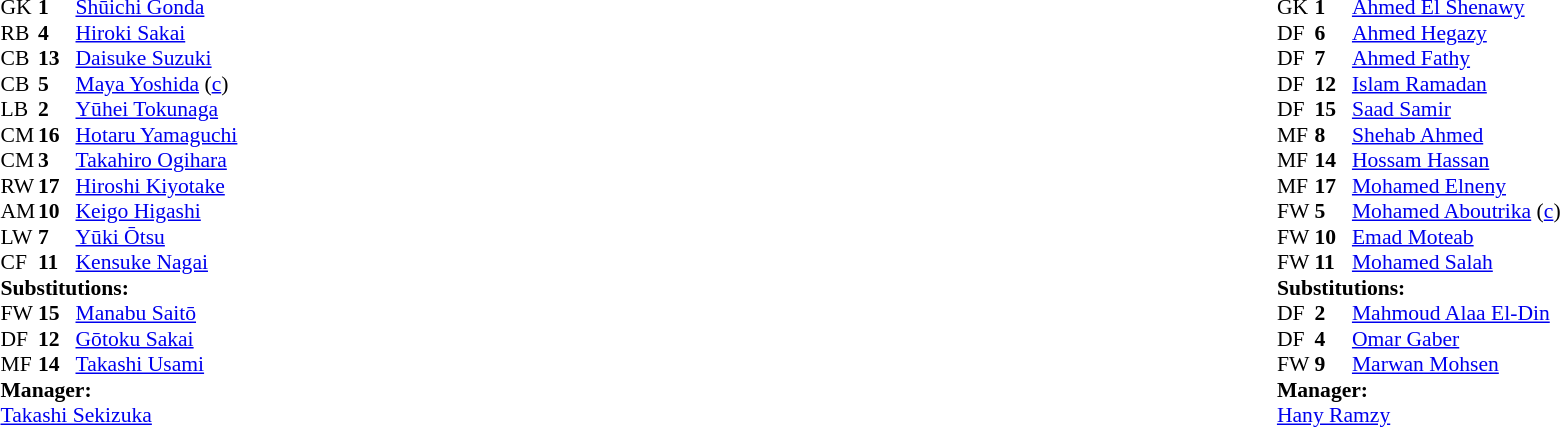<table width="100%">
<tr>
<td valign="top" width="50%"><br><table style="font-size: 90%" cellspacing="0" cellpadding="0">
<tr>
<th width=25></th>
<th width=25></th>
</tr>
<tr>
<td>GK</td>
<td><strong>1</strong></td>
<td><a href='#'>Shūichi Gonda</a></td>
</tr>
<tr>
<td>RB</td>
<td><strong>4</strong></td>
<td><a href='#'>Hiroki Sakai</a></td>
</tr>
<tr>
<td>CB</td>
<td><strong>13</strong></td>
<td><a href='#'>Daisuke Suzuki</a></td>
</tr>
<tr>
<td>CB</td>
<td><strong>5</strong></td>
<td><a href='#'>Maya Yoshida</a> (<a href='#'>c</a>)</td>
</tr>
<tr>
<td>LB</td>
<td><strong>2</strong></td>
<td><a href='#'>Yūhei Tokunaga</a></td>
<td></td>
</tr>
<tr>
<td>CM</td>
<td><strong>16</strong></td>
<td><a href='#'>Hotaru Yamaguchi</a></td>
</tr>
<tr>
<td>CM</td>
<td><strong>3</strong></td>
<td><a href='#'>Takahiro Ogihara</a></td>
</tr>
<tr>
<td>RW</td>
<td><strong>17</strong></td>
<td><a href='#'>Hiroshi Kiyotake</a></td>
<td></td>
<td></td>
</tr>
<tr>
<td>AM</td>
<td><strong>10</strong></td>
<td><a href='#'>Keigo Higashi</a></td>
<td></td>
<td></td>
</tr>
<tr>
<td>LW</td>
<td><strong>7</strong></td>
<td><a href='#'>Yūki Ōtsu</a></td>
</tr>
<tr>
<td>CF</td>
<td><strong>11</strong></td>
<td><a href='#'>Kensuke Nagai</a></td>
<td></td>
<td></td>
</tr>
<tr>
<td colspan=3><strong>Substitutions:</strong></td>
</tr>
<tr>
<td>FW</td>
<td><strong>15</strong></td>
<td><a href='#'>Manabu Saitō</a></td>
<td></td>
<td></td>
</tr>
<tr>
<td>DF</td>
<td><strong>12</strong></td>
<td><a href='#'>Gōtoku Sakai</a></td>
<td></td>
<td></td>
</tr>
<tr>
<td>MF</td>
<td><strong>14</strong></td>
<td><a href='#'>Takashi Usami</a></td>
<td></td>
<td></td>
</tr>
<tr>
<td colspan=3><strong>Manager:</strong></td>
</tr>
<tr>
<td colspan=3><a href='#'>Takashi Sekizuka</a></td>
</tr>
</table>
</td>
<td valign="top"></td>
<td valign="top" width="50%"><br><table style="font-size: 90%" cellspacing="0" cellpadding="0" align="center">
<tr>
<th width=25></th>
<th width=25></th>
</tr>
<tr>
<td>GK</td>
<td><strong>1</strong></td>
<td><a href='#'>Ahmed El Shenawy</a></td>
</tr>
<tr>
<td>DF</td>
<td><strong>6</strong></td>
<td><a href='#'>Ahmed Hegazy</a></td>
</tr>
<tr>
<td>DF</td>
<td><strong>7</strong></td>
<td><a href='#'>Ahmed Fathy</a></td>
</tr>
<tr>
<td>DF</td>
<td><strong>12</strong></td>
<td><a href='#'>Islam Ramadan</a></td>
</tr>
<tr>
<td>DF</td>
<td><strong>15</strong></td>
<td><a href='#'>Saad Samir</a></td>
<td></td>
</tr>
<tr>
<td>MF</td>
<td><strong>8</strong></td>
<td><a href='#'>Shehab Ahmed</a></td>
<td></td>
<td></td>
</tr>
<tr>
<td>MF</td>
<td><strong>14</strong></td>
<td><a href='#'>Hossam Hassan</a></td>
</tr>
<tr>
<td>MF</td>
<td><strong>17</strong></td>
<td><a href='#'>Mohamed Elneny</a></td>
</tr>
<tr>
<td>FW</td>
<td><strong>5</strong></td>
<td><a href='#'>Mohamed Aboutrika</a> (<a href='#'>c</a>)</td>
</tr>
<tr>
<td>FW</td>
<td><strong>10</strong></td>
<td><a href='#'>Emad Moteab</a></td>
<td></td>
<td></td>
</tr>
<tr>
<td>FW</td>
<td><strong>11</strong></td>
<td><a href='#'>Mohamed Salah</a></td>
<td></td>
<td></td>
</tr>
<tr>
<td colspan=3><strong>Substitutions:</strong></td>
</tr>
<tr>
<td>DF</td>
<td><strong>2</strong></td>
<td><a href='#'>Mahmoud Alaa El-Din</a></td>
<td></td>
<td></td>
</tr>
<tr>
<td>DF</td>
<td><strong>4</strong></td>
<td><a href='#'>Omar Gaber</a></td>
<td></td>
<td></td>
</tr>
<tr>
<td>FW</td>
<td><strong>9</strong></td>
<td><a href='#'>Marwan Mohsen</a></td>
<td></td>
<td></td>
</tr>
<tr>
<td colspan=3><strong>Manager:</strong></td>
</tr>
<tr>
<td colspan=3><a href='#'>Hany Ramzy</a></td>
</tr>
</table>
</td>
</tr>
</table>
